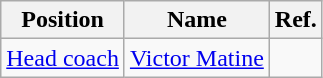<table class="wikitable">
<tr>
<th>Position</th>
<th>Name</th>
<th>Ref.</th>
</tr>
<tr>
<td><a href='#'>Head coach</a></td>
<td> <a href='#'>Victor Matine</a></td>
<td><br></td>
</tr>
</table>
